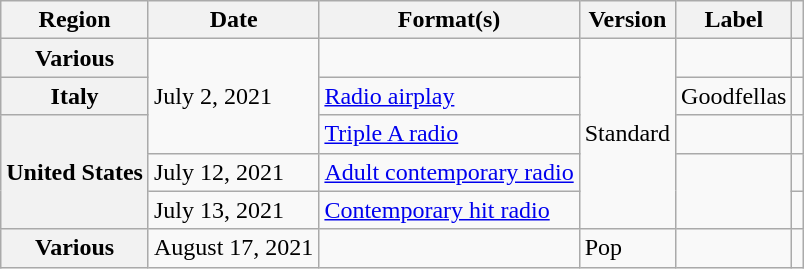<table class="wikitable plainrowheaders">
<tr>
<th scope="col">Region</th>
<th scope="col">Date</th>
<th scope="col">Format(s)</th>
<th scope="col">Version</th>
<th scope="col">Label</th>
<th scope="col"></th>
</tr>
<tr>
<th scope="row">Various</th>
<td rowspan="3">July 2, 2021</td>
<td></td>
<td rowspan="5">Standard</td>
<td></td>
<td style="text-align:center;"></td>
</tr>
<tr>
<th scope="row">Italy</th>
<td><a href='#'>Radio airplay</a></td>
<td>Goodfellas</td>
<td style="text-align:center;"></td>
</tr>
<tr>
<th scope="row" rowspan="3">United States</th>
<td><a href='#'>Triple A radio</a></td>
<td></td>
<td style="text-align:center;"></td>
</tr>
<tr>
<td>July 12, 2021</td>
<td><a href='#'>Adult contemporary radio</a></td>
<td rowspan="2"></td>
<td style="text-align:center;"></td>
</tr>
<tr>
<td>July 13, 2021</td>
<td><a href='#'>Contemporary hit radio</a></td>
<td style="text-align:center;"></td>
</tr>
<tr>
<th scope="row">Various</th>
<td>August 17, 2021</td>
<td></td>
<td>Pop</td>
<td></td>
<td style="text-align:center;"></td>
</tr>
</table>
